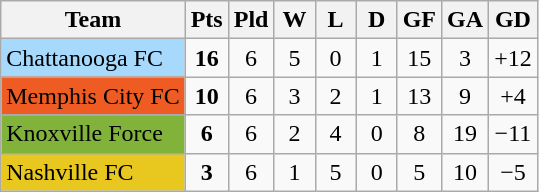<table class="wikitable" style="text-align: center;">
<tr>
<th>Team</th>
<th width = "20">Pts</th>
<th width = "20">Pld</th>
<th width = "20">W</th>
<th width = "20">L</th>
<th width = "20">D</th>
<th width = "20">GF</th>
<th width = "20">GA</th>
<th width = "20">GD</th>
</tr>
<tr>
<td style = "text-align:left;background:#A6D9FC;">Chattanooga FC</td>
<td><strong>16</strong></td>
<td>6</td>
<td>5</td>
<td>0</td>
<td>1</td>
<td>15</td>
<td>3</td>
<td>+12</td>
</tr>
<tr>
<td style = "text-align:left;background:#EE5C23;">Memphis City FC</td>
<td><strong>10</strong></td>
<td>6</td>
<td>3</td>
<td>2</td>
<td>1</td>
<td>13</td>
<td>9</td>
<td>+4</td>
</tr>
<tr>
<td style = "text-align:left;background:#81B33B;">Knoxville Force</td>
<td><strong>6</strong></td>
<td>6</td>
<td>2</td>
<td>4</td>
<td>0</td>
<td>8</td>
<td>19</td>
<td>−11</td>
</tr>
<tr>
<td style = "text-align:left;background:#E8C81F;">Nashville FC</td>
<td><strong>3</strong></td>
<td>6</td>
<td>1</td>
<td>5</td>
<td>0</td>
<td>5</td>
<td>10</td>
<td>−5</td>
</tr>
</table>
